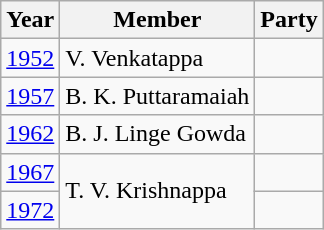<table class="wikitable sortable">
<tr>
<th>Year</th>
<th>Member</th>
<th colspan="2">Party</th>
</tr>
<tr>
<td><a href='#'>1952</a></td>
<td>V. Venkatappa</td>
<td></td>
</tr>
<tr>
<td><a href='#'>1957</a></td>
<td>B. K. Puttaramaiah</td>
<td></td>
</tr>
<tr>
<td><a href='#'>1962</a></td>
<td>B. J. Linge Gowda</td>
<td></td>
</tr>
<tr>
<td><a href='#'>1967</a></td>
<td rowspan=2>T. V. Krishnappa</td>
<td></td>
</tr>
<tr>
<td><a href='#'>1972</a></td>
<td></td>
</tr>
</table>
